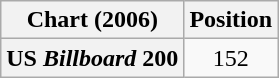<table class="wikitable plainrowheaders" style="text-align:center">
<tr>
<th scope="col">Chart (2006)</th>
<th scope="col">Position</th>
</tr>
<tr>
<th scope="row">US <em>Billboard</em> 200</th>
<td>152</td>
</tr>
</table>
